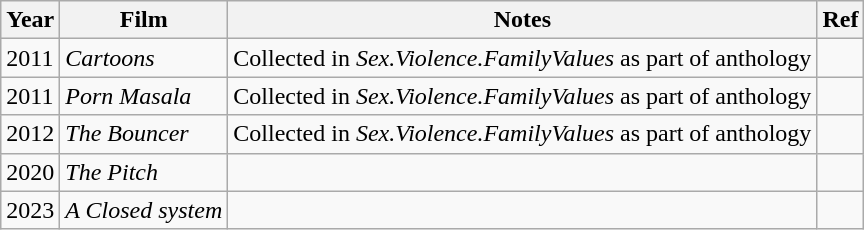<table class="wikitable sortable">
<tr>
<th>Year</th>
<th>Film</th>
<th class="unsortable">Notes</th>
<th class="unsortable">Ref</th>
</tr>
<tr>
<td>2011</td>
<td><em>Cartoons</em></td>
<td>Collected in <em>Sex.Violence.FamilyValues</em> as part of anthology</td>
<td></td>
</tr>
<tr>
<td>2011</td>
<td><em>Porn Masala</em></td>
<td>Collected in <em>Sex.Violence.FamilyValues</em> as part of anthology</td>
<td></td>
</tr>
<tr>
<td>2012</td>
<td><em>The Bouncer</em></td>
<td>Collected in <em>Sex.Violence.FamilyValues</em> as part of anthology</td>
<td></td>
</tr>
<tr>
<td>2020</td>
<td><em>The Pitch</em></td>
<td></td>
<td></td>
</tr>
<tr>
<td>2023</td>
<td><em>A Closed system</em></td>
<td></td>
<td></td>
</tr>
</table>
